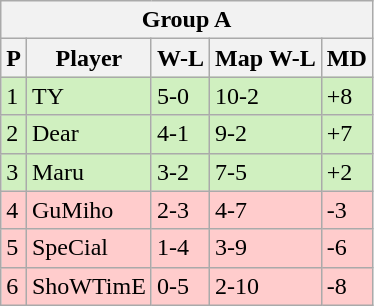<table class="wikitable" style="display: inline-table;">
<tr>
<th colspan="5">Group A</th>
</tr>
<tr>
<th>P</th>
<th>Player</th>
<th>W-L</th>
<th>Map W-L</th>
<th>MD</th>
</tr>
<tr style="background: #D0F0C0;">
<td>1</td>
<td>TY</td>
<td>5-0</td>
<td>10-2</td>
<td>+8</td>
</tr>
<tr style="background: #D0F0C0;">
<td>2</td>
<td>Dear</td>
<td>4-1</td>
<td>9-2</td>
<td>+7</td>
</tr>
<tr style="background: #D0F0C0;">
<td>3</td>
<td>Maru</td>
<td>3-2</td>
<td>7-5</td>
<td>+2</td>
</tr>
<tr style="background: #FFCCCC;">
<td>4</td>
<td>GuMiho</td>
<td>2-3</td>
<td>4-7</td>
<td>-3</td>
</tr>
<tr style="background: #FFCCCC;">
<td>5</td>
<td>SpeCial</td>
<td>1-4</td>
<td>3-9</td>
<td>-6</td>
</tr>
<tr style="background: #FFCCCC;">
<td>6</td>
<td>ShoWTimE</td>
<td>0-5</td>
<td>2-10</td>
<td>-8</td>
</tr>
</table>
